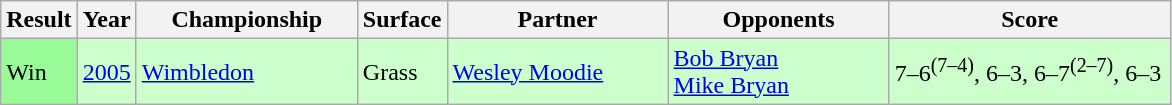<table class="sortable wikitable">
<tr>
<th style="width:40px">Result</th>
<th style="width:30px">Year</th>
<th style="width:140px">Championship</th>
<th style="width:50px">Surface</th>
<th style="width:140px">Partner</th>
<th style="width:140px">Opponents</th>
<th style="width:180px" class="unsortable">Score</th>
</tr>
<tr style="background:#ccffcc;">
<td style="background:#98fb98;">Win</td>
<td><a href='#'>2005</a></td>
<td><a href='#'>Wimbledon</a></td>
<td>Grass</td>
<td> <a href='#'>Wesley Moodie</a></td>
<td> <a href='#'>Bob Bryan</a><br>  <a href='#'>Mike Bryan</a></td>
<td>7–6<sup>(7–4)</sup>, 6–3, 6–7<sup>(2–7)</sup>, 6–3</td>
</tr>
</table>
